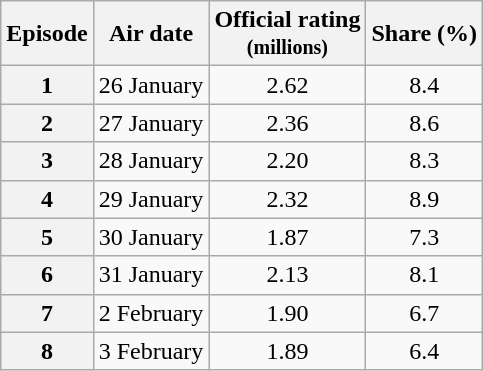<table class="wikitable plainrowheaders" style="text-align:center;">
<tr>
<th>Episode</th>
<th>Air date</th>
<th>Official rating<br><small>(millions)</small></th>
<th>Share (%)</th>
</tr>
<tr>
<th>1</th>
<td>26 January</td>
<td>2.62</td>
<td>8.4</td>
</tr>
<tr>
<th>2</th>
<td>27 January</td>
<td>2.36</td>
<td>8.6</td>
</tr>
<tr>
<th>3</th>
<td>28 January</td>
<td>2.20</td>
<td>8.3</td>
</tr>
<tr>
<th>4</th>
<td>29 January</td>
<td>2.32</td>
<td>8.9</td>
</tr>
<tr>
<th>5</th>
<td>30 January</td>
<td>1.87</td>
<td>7.3</td>
</tr>
<tr>
<th>6</th>
<td>31 January</td>
<td>2.13</td>
<td>8.1</td>
</tr>
<tr>
<th>7</th>
<td>2 February</td>
<td>1.90</td>
<td>6.7</td>
</tr>
<tr>
<th>8</th>
<td>3 February</td>
<td>1.89</td>
<td>6.4</td>
</tr>
</table>
